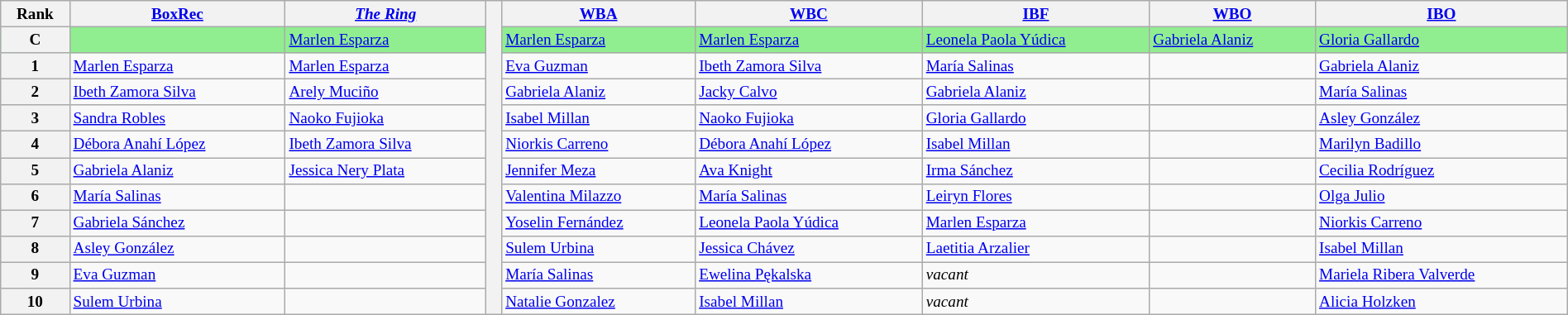<table class="wikitable" style="text-align:left; font-size:80%; width:100%;">
<tr>
<th>Rank</th>
<th><a href='#'>BoxRec</a></th>
<th><em><a href='#'>The Ring</a></em></th>
<th rowspan="12" style="width:1%;"></th>
<th><a href='#'>WBA</a></th>
<th><a href='#'>WBC</a></th>
<th><a href='#'>IBF</a></th>
<th><a href='#'>WBO</a></th>
<th><a href='#'>IBO</a></th>
</tr>
<tr style="background:lightgreen;">
<th scope="row">C</th>
<td></td>
<td> <a href='#'>Marlen Esparza</a></td>
<td> <a href='#'>Marlen Esparza</a></td>
<td> <a href='#'>Marlen Esparza</a></td>
<td> <a href='#'>Leonela Paola Yúdica</a></td>
<td> <a href='#'>Gabriela Alaniz</a></td>
<td> <a href='#'>Gloria Gallardo</a></td>
</tr>
<tr>
<th scope="row">1</th>
<td> <a href='#'>Marlen Esparza</a></td>
<td> <a href='#'>Marlen Esparza</a></td>
<td> <a href='#'>Eva Guzman</a></td>
<td> <a href='#'>Ibeth Zamora Silva</a></td>
<td> <a href='#'>María Salinas</a></td>
<td></td>
<td> <a href='#'>Gabriela Alaniz</a></td>
</tr>
<tr>
<th scope="row">2</th>
<td> <a href='#'>Ibeth Zamora Silva</a></td>
<td> <a href='#'>Arely Muciño</a></td>
<td> <a href='#'>Gabriela Alaniz</a></td>
<td> <a href='#'>Jacky Calvo</a></td>
<td> <a href='#'>Gabriela Alaniz</a></td>
<td></td>
<td> <a href='#'>María Salinas</a></td>
</tr>
<tr>
<th scope="row">3</th>
<td> <a href='#'>Sandra Robles</a></td>
<td> <a href='#'>Naoko Fujioka</a></td>
<td> <a href='#'>Isabel Millan</a></td>
<td> <a href='#'>Naoko Fujioka</a></td>
<td> <a href='#'>Gloria Gallardo</a></td>
<td></td>
<td> <a href='#'>Asley González</a></td>
</tr>
<tr>
<th scope="row">4</th>
<td> <a href='#'>Débora Anahí López</a></td>
<td> <a href='#'>Ibeth Zamora Silva</a></td>
<td> <a href='#'>Niorkis Carreno</a></td>
<td> <a href='#'>Débora Anahí López</a></td>
<td> <a href='#'>Isabel Millan</a></td>
<td></td>
<td> <a href='#'>Marilyn Badillo</a></td>
</tr>
<tr>
<th scope="row">5</th>
<td> <a href='#'>Gabriela Alaniz</a></td>
<td> <a href='#'>Jessica Nery Plata</a></td>
<td> <a href='#'>Jennifer Meza</a></td>
<td> <a href='#'>Ava Knight</a></td>
<td> <a href='#'>Irma Sánchez</a></td>
<td></td>
<td> <a href='#'>Cecilia Rodríguez</a></td>
</tr>
<tr>
<th scope="row">6</th>
<td> <a href='#'>María Salinas</a></td>
<td></td>
<td> <a href='#'>Valentina Milazzo</a></td>
<td> <a href='#'>María Salinas</a></td>
<td> <a href='#'>Leiryn Flores</a></td>
<td></td>
<td> <a href='#'>Olga Julio</a></td>
</tr>
<tr>
<th scope="row">7</th>
<td> <a href='#'>Gabriela Sánchez</a></td>
<td></td>
<td> <a href='#'>Yoselin Fernández</a></td>
<td> <a href='#'>Leonela Paola Yúdica</a></td>
<td> <a href='#'>Marlen Esparza</a></td>
<td></td>
<td> <a href='#'>Niorkis Carreno</a></td>
</tr>
<tr>
<th scope="row">8</th>
<td> <a href='#'>Asley González</a></td>
<td></td>
<td> <a href='#'>Sulem Urbina</a></td>
<td> <a href='#'>Jessica Chávez</a></td>
<td> <a href='#'>Laetitia Arzalier</a></td>
<td></td>
<td> <a href='#'>Isabel Millan</a></td>
</tr>
<tr>
<th scope="row">9</th>
<td> <a href='#'>Eva Guzman</a></td>
<td></td>
<td> <a href='#'>María Salinas</a></td>
<td> <a href='#'>Ewelina Pękalska</a></td>
<td><em>vacant</em></td>
<td></td>
<td> <a href='#'>Mariela Ribera Valverde</a></td>
</tr>
<tr>
<th scope="row">10</th>
<td> <a href='#'>Sulem Urbina</a></td>
<td></td>
<td> <a href='#'>Natalie Gonzalez</a></td>
<td> <a href='#'>Isabel Millan</a></td>
<td><em>vacant</em></td>
<td></td>
<td> <a href='#'>Alicia Holzken</a></td>
</tr>
</table>
